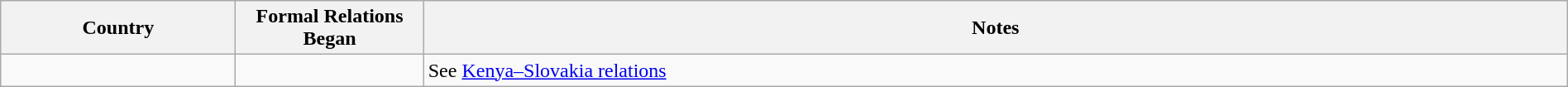<table class="wikitable sortable" border="1" style="width:100%; margin:auto;">
<tr>
<th width="15%">Country</th>
<th width="12%">Formal Relations Began</th>
<th>Notes</th>
</tr>
<tr - valign="top">
<td></td>
<td></td>
<td>See <a href='#'>Kenya–Slovakia relations</a></td>
</tr>
</table>
